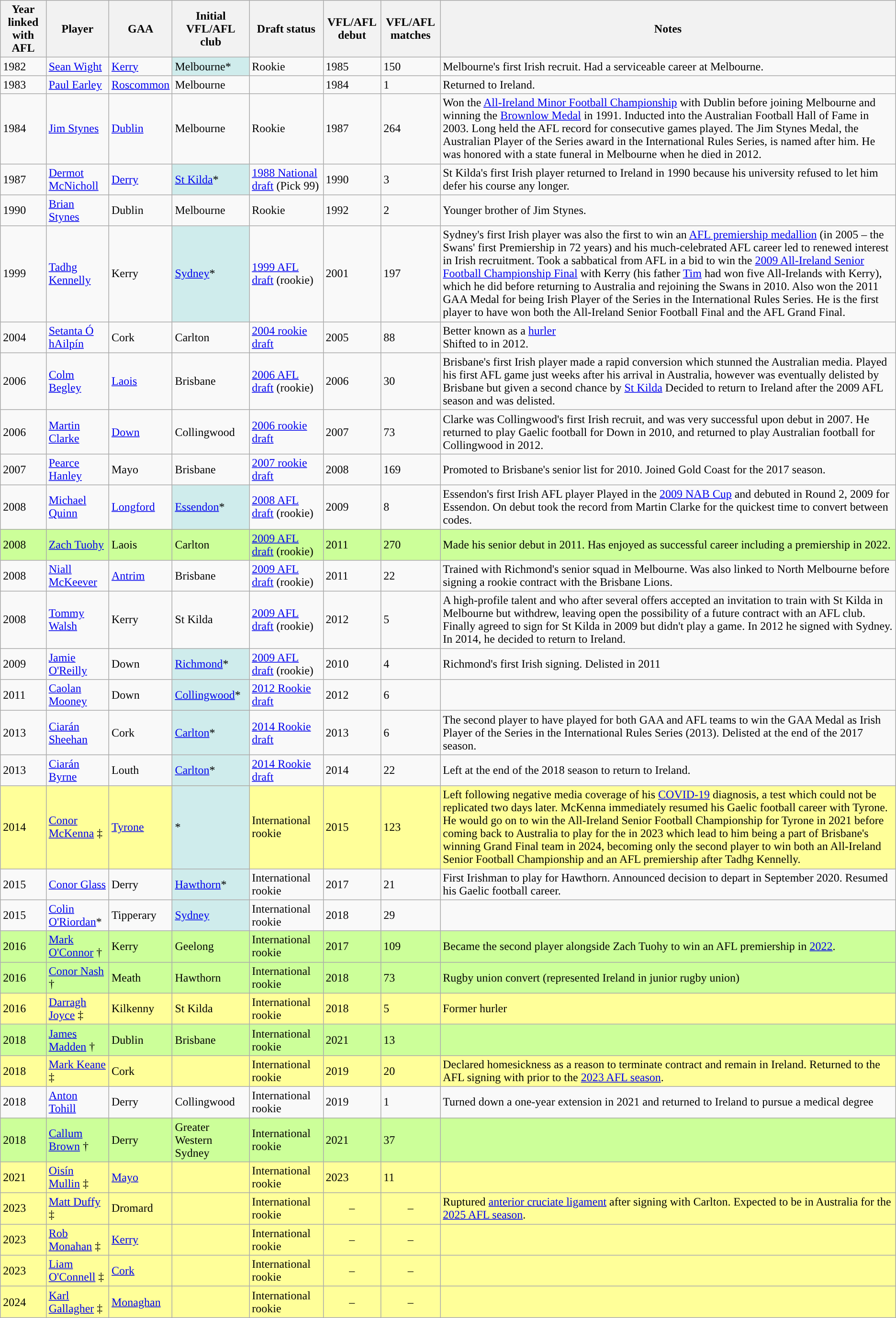<table class="wikitable sortable">
<tr>
<th>Year linked with AFL</th>
<th>Player</th>
<th>GAA</th>
<th>Initial VFL/AFL club</th>
<th>Draft status</th>
<th>VFL/AFL debut</th>
<th>VFL/AFL matches</th>
<th>Notes</th>
</tr>
<tr>
<td>1982</td>
<td><a href='#'>Sean Wight</a></td>
<td><a href='#'>Kerry</a></td>
<td style="background:#CFECEC;">Melbourne*</td>
<td>Rookie</td>
<td>1985</td>
<td>150</td>
<td>Melbourne's first Irish recruit. Had a serviceable career at Melbourne.</td>
</tr>
<tr>
<td>1983</td>
<td><a href='#'>Paul Earley</a></td>
<td><a href='#'>Roscommon</a></td>
<td>Melbourne</td>
<td></td>
<td>1984</td>
<td>1</td>
<td>Returned to Ireland.</td>
</tr>
<tr>
<td>1984</td>
<td><a href='#'>Jim Stynes</a></td>
<td><a href='#'>Dublin</a></td>
<td>Melbourne</td>
<td>Rookie</td>
<td>1987</td>
<td>264</td>
<td>Won the <a href='#'>All-Ireland Minor Football Championship</a> with Dublin before joining Melbourne and winning the <a href='#'>Brownlow Medal</a> in 1991. Inducted into the Australian Football Hall of Fame in 2003. Long held the AFL record for consecutive games played. The Jim Stynes Medal, the Australian Player of the Series award in the International Rules Series, is named after him. He was honored with a state funeral in Melbourne when he died in 2012.</td>
</tr>
<tr>
<td>1987</td>
<td><a href='#'>Dermot McNicholl</a></td>
<td><a href='#'>Derry</a></td>
<td style="background:#CFECEC;"><a href='#'>St Kilda</a>*</td>
<td><a href='#'>1988 National draft</a> (Pick 99)</td>
<td>1990</td>
<td>3</td>
<td>St Kilda's first Irish player returned to Ireland in 1990 because his university refused to let him defer his course any longer.</td>
</tr>
<tr>
<td>1990</td>
<td><a href='#'>Brian Stynes</a></td>
<td>Dublin</td>
<td>Melbourne</td>
<td>Rookie</td>
<td>1992</td>
<td>2</td>
<td>Younger brother of Jim Stynes.</td>
</tr>
<tr>
<td>1999</td>
<td><a href='#'>Tadhg Kennelly</a></td>
<td>Kerry</td>
<td style="background:#CFECEC;"><a href='#'>Sydney</a>*</td>
<td><a href='#'>1999 AFL draft</a> (rookie)</td>
<td>2001</td>
<td>197</td>
<td>Sydney's first Irish player was also the first to win an <a href='#'>AFL premiership medallion</a> (in 2005 – the Swans' first Premiership in 72 years) and his much-celebrated AFL career led to renewed interest in Irish recruitment. Took a sabbatical from AFL in a bid to win the <a href='#'>2009 All-Ireland Senior Football Championship Final</a> with Kerry (his father <a href='#'>Tim</a> had won five All-Irelands with Kerry), which he did before returning to Australia and rejoining the Swans in 2010. Also won the 2011 GAA Medal for being Irish Player of the Series in the International Rules Series. He is the first player to have won both the All-Ireland Senior Football Final and the AFL Grand Final.</td>
</tr>
<tr>
<td>2004</td>
<td><a href='#'>Setanta Ó hAilpín</a></td>
<td>Cork</td>
<td>Carlton</td>
<td><a href='#'>2004 rookie draft</a></td>
<td>2005</td>
<td>88</td>
<td>Better known as a <a href='#'>hurler</a><br>Shifted to  in 2012.</td>
</tr>
<tr>
<td>2006</td>
<td><a href='#'>Colm Begley</a></td>
<td><a href='#'>Laois</a></td>
<td>Brisbane</td>
<td><a href='#'>2006 AFL draft</a> (rookie)</td>
<td>2006</td>
<td>30</td>
<td>Brisbane's first Irish player made a rapid conversion which stunned the Australian media. Played his first AFL game just weeks after his arrival in Australia, however was eventually delisted by Brisbane but given a second chance by <a href='#'>St Kilda</a> Decided to return to Ireland after the 2009 AFL season and was delisted.</td>
</tr>
<tr>
<td>2006</td>
<td><a href='#'>Martin Clarke</a></td>
<td><a href='#'>Down</a></td>
<td>Collingwood</td>
<td><a href='#'>2006 rookie draft</a></td>
<td>2007</td>
<td>73</td>
<td>Clarke was Collingwood's first Irish recruit, and was very successful upon debut in 2007. He returned to play Gaelic football for Down in 2010, and returned to play Australian football for Collingwood in 2012.</td>
</tr>
<tr>
<td>2007</td>
<td><a href='#'>Pearce Hanley</a></td>
<td>Mayo</td>
<td>Brisbane</td>
<td><a href='#'>2007 rookie draft</a></td>
<td>2008</td>
<td>169</td>
<td>Promoted to Brisbane's senior list for 2010. Joined Gold Coast for the 2017 season.</td>
</tr>
<tr>
<td>2008</td>
<td><a href='#'>Michael Quinn</a></td>
<td><a href='#'>Longford</a></td>
<td style="background:#CFECEC;"><a href='#'>Essendon</a>*</td>
<td><a href='#'>2008 AFL draft</a> (rookie)</td>
<td>2009</td>
<td>8</td>
<td>Essendon's first Irish AFL player Played in the <a href='#'>2009 NAB Cup</a> and debuted in Round 2, 2009 for Essendon. On debut took the record from Martin Clarke for the quickest time to convert between codes.</td>
</tr>
<tr bgcolor="#CCFF99">
<td>2008</td>
<td><a href='#'>Zach Tuohy</a></td>
<td>Laois</td>
<td>Carlton</td>
<td><a href='#'>2009 AFL draft</a> (rookie)</td>
<td>2011</td>
<td>270</td>
<td>Made his senior debut in 2011. Has enjoyed as successful career including a premiership in 2022.</td>
</tr>
<tr>
<td>2008</td>
<td><a href='#'>Niall McKeever</a></td>
<td><a href='#'>Antrim</a></td>
<td>Brisbane</td>
<td><a href='#'>2009 AFL draft</a> (rookie)</td>
<td>2011</td>
<td>22</td>
<td>Trained with Richmond's senior squad in Melbourne. Was also linked to North Melbourne before signing a rookie contract with the Brisbane Lions.</td>
</tr>
<tr>
<td>2008</td>
<td><a href='#'>Tommy Walsh</a></td>
<td>Kerry</td>
<td>St Kilda</td>
<td><a href='#'>2009 AFL draft</a> (rookie)</td>
<td>2012</td>
<td>5</td>
<td>A high-profile talent and who after several offers accepted an invitation to train with St Kilda in Melbourne but withdrew, leaving open the possibility of a future contract with an AFL club. Finally agreed to sign for St Kilda in 2009 but didn't play a game. In 2012 he signed with Sydney. In 2014, he decided to return to Ireland.</td>
</tr>
<tr>
<td>2009</td>
<td><a href='#'>Jamie O'Reilly</a></td>
<td>Down</td>
<td style="background:#CFECEC;"><a href='#'>Richmond</a>*</td>
<td><a href='#'>2009 AFL draft</a> (rookie)</td>
<td>2010</td>
<td>4</td>
<td>Richmond's first Irish signing. Delisted in 2011</td>
</tr>
<tr>
<td>2011</td>
<td><a href='#'>Caolan Mooney</a></td>
<td>Down</td>
<td style="background:#CFECEC;"><a href='#'>Collingwood</a>*</td>
<td><a href='#'>2012 Rookie draft</a></td>
<td>2012</td>
<td>6</td>
<td></td>
</tr>
<tr>
<td>2013</td>
<td><a href='#'>Ciarán Sheehan</a></td>
<td>Cork</td>
<td style="background:#CFECEC;"><a href='#'>Carlton</a>*</td>
<td><a href='#'>2014 Rookie draft</a></td>
<td>2013</td>
<td>6</td>
<td>The second player to have played for both GAA and AFL teams to win the GAA Medal as Irish Player of the Series in the International Rules Series (2013). Delisted at the end of the 2017 season.</td>
</tr>
<tr>
<td>2013</td>
<td><a href='#'>Ciarán Byrne</a></td>
<td>Louth</td>
<td style="background:#CFECEC;"><a href='#'>Carlton</a>*</td>
<td><a href='#'>2014 Rookie draft</a></td>
<td>2014</td>
<td>22</td>
<td>Left at the end of the 2018 season to return to Ireland.</td>
</tr>
<tr bgcolor="#ff9">
<td>2014</td>
<td><a href='#'>Conor McKenna</a> ‡</td>
<td><a href='#'>Tyrone</a></td>
<td style="background:#CFECEC;">*</td>
<td>International rookie</td>
<td>2015</td>
<td>123</td>
<td>Left following negative media coverage of his <a href='#'>COVID-19</a> diagnosis, a test which could not be replicated two days later. McKenna immediately resumed his Gaelic football career with Tyrone. He would go on to win the All-Ireland Senior Football Championship for Tyrone in 2021 before coming back to Australia to play for the  in 2023 which lead to him being a part of Brisbane's winning Grand Final team in 2024, becoming only the second player to win both an All-Ireland Senior Football Championship and an AFL premiership after Tadhg Kennelly.</td>
</tr>
<tr>
<td>2015</td>
<td><a href='#'>Conor Glass</a></td>
<td>Derry</td>
<td style="background:#CFECEC;"><a href='#'>Hawthorn</a>*</td>
<td>International rookie</td>
<td>2017</td>
<td>21</td>
<td>First Irishman to play for Hawthorn. Announced decision to depart in September 2020. Resumed his Gaelic football career.</td>
</tr>
<tr>
<td>2015</td>
<td><a href='#'>Colin O'Riordan</a>*</td>
<td>Tipperary</td>
<td style="background:#CFECEC;"><a href='#'>Sydney</a></td>
<td>International rookie</td>
<td>2018</td>
<td>29</td>
</tr>
<tr bgcolor="#CCFF99">
<td>2016</td>
<td><a href='#'>Mark O'Connor</a> †</td>
<td>Kerry</td>
<td>Geelong</td>
<td>International rookie</td>
<td>2017</td>
<td>109</td>
<td>Became the second player alongside Zach Tuohy to win an AFL premiership in <a href='#'>2022</a>.</td>
</tr>
<tr bgcolor="#CCFF99">
<td>2016</td>
<td><a href='#'>Conor Nash</a> †</td>
<td>Meath</td>
<td>Hawthorn</td>
<td>International rookie</td>
<td>2018</td>
<td>73</td>
<td>Rugby union convert (represented Ireland in junior rugby union)</td>
</tr>
<tr bgcolor="#ff9">
<td>2016</td>
<td><a href='#'>Darragh Joyce</a> ‡</td>
<td>Kilkenny</td>
<td>St Kilda</td>
<td>International rookie</td>
<td>2018</td>
<td>5</td>
<td>Former hurler</td>
</tr>
<tr bgcolor="#CCFF99">
<td>2018</td>
<td><a href='#'>James Madden</a> †</td>
<td>Dublin</td>
<td>Brisbane</td>
<td>International rookie</td>
<td>2021</td>
<td>13</td>
<td></td>
</tr>
<tr bgcolor="#ff9">
<td>2018</td>
<td><a href='#'>Mark Keane</a> ‡</td>
<td>Cork</td>
<td></td>
<td>International rookie</td>
<td>2019</td>
<td>20</td>
<td>Declared homesickness as a reason to terminate contract and remain in Ireland. Returned to the AFL signing with  prior to the <a href='#'>2023 AFL season</a>.</td>
</tr>
<tr>
<td>2018</td>
<td><a href='#'>Anton Tohill</a></td>
<td>Derry</td>
<td>Collingwood</td>
<td>International rookie</td>
<td>2019</td>
<td>1</td>
<td>Turned down a one-year extension in 2021 and returned to Ireland to pursue a medical degree</td>
</tr>
<tr bgcolor="#CCFF99">
<td>2018</td>
<td><a href='#'>Callum Brown</a> †</td>
<td>Derry</td>
<td>Greater Western Sydney</td>
<td>International rookie</td>
<td>2021</td>
<td>37</td>
<td></td>
</tr>
<tr bgcolor="#ff9">
<td>2021</td>
<td><a href='#'>Oisín Mullin</a> ‡</td>
<td><a href='#'>Mayo</a></td>
<td></td>
<td>International rookie</td>
<td>2023</td>
<td>11</td>
<td></td>
</tr>
<tr bgcolor="#ff9">
<td>2023</td>
<td><a href='#'>Matt Duffy</a> ‡</td>
<td>Dromard</td>
<td></td>
<td>International rookie</td>
<td align="center">–</td>
<td align="center">–</td>
<td>Ruptured <a href='#'>anterior cruciate ligament</a> after signing with Carlton. Expected to be in Australia for the <a href='#'>2025 AFL season</a>.</td>
</tr>
<tr bgcolor="#ff9">
<td>2023</td>
<td><a href='#'>Rob Monahan</a> ‡</td>
<td><a href='#'>Kerry</a></td>
<td></td>
<td>International rookie</td>
<td align="center">–</td>
<td align="center">–</td>
<td></td>
</tr>
<tr bgcolor="#ff9">
<td>2023</td>
<td><a href='#'>Liam O'Connell</a> ‡</td>
<td><a href='#'>Cork</a></td>
<td></td>
<td>International rookie</td>
<td align="center">–</td>
<td align="center">–</td>
<td></td>
</tr>
<tr bgcolor="#ff9">
<td>2024</td>
<td><a href='#'>Karl Gallagher</a> ‡</td>
<td><a href='#'>Monaghan</a></td>
<td></td>
<td>International rookie</td>
<td align="center">–</td>
<td align="center">–</td>
<td></td>
</tr>
</table>
